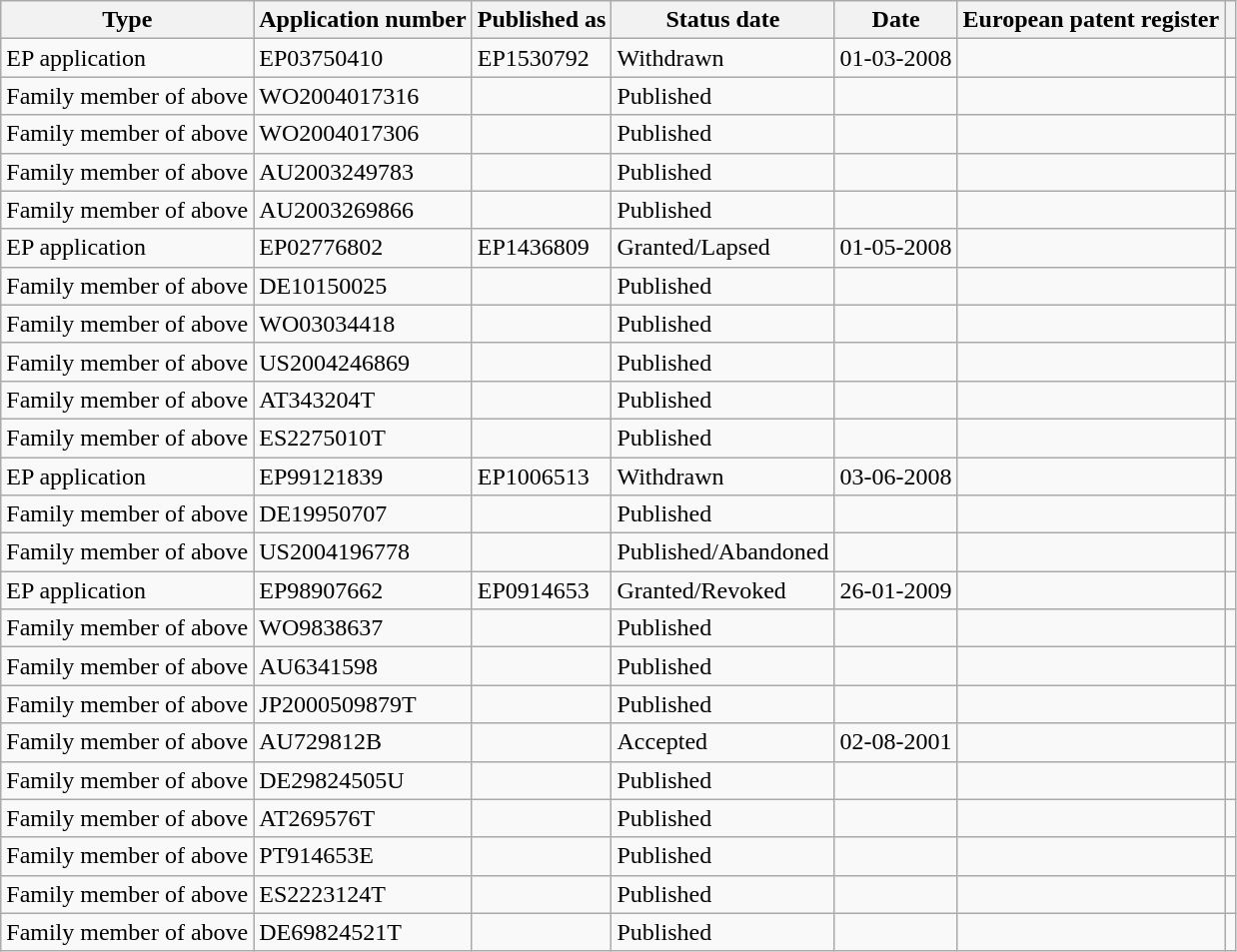<table class="wikitable">
<tr>
<th>Type</th>
<th>Application number</th>
<th>Published as</th>
<th>Status date</th>
<th>Date</th>
<th>European patent register</th>
<th></th>
</tr>
<tr>
<td>EP application</td>
<td>EP03750410</td>
<td>EP1530792</td>
<td>Withdrawn</td>
<td>01-03-2008</td>
<td></td>
<td></td>
</tr>
<tr>
<td>Family member of above</td>
<td>WO2004017316</td>
<td></td>
<td>Published</td>
<td></td>
<td></td>
<td></td>
</tr>
<tr>
<td>Family member of above</td>
<td>WO2004017306</td>
<td></td>
<td>Published</td>
<td></td>
<td></td>
<td></td>
</tr>
<tr>
<td>Family member of above</td>
<td>AU2003249783</td>
<td></td>
<td>Published</td>
<td></td>
<td></td>
<td></td>
</tr>
<tr>
<td>Family member of above</td>
<td>AU2003269866</td>
<td></td>
<td>Published</td>
<td></td>
<td></td>
<td></td>
</tr>
<tr>
<td>EP application</td>
<td>EP02776802</td>
<td>EP1436809</td>
<td>Granted/Lapsed</td>
<td>01-05-2008</td>
<td></td>
<td></td>
</tr>
<tr>
<td>Family member of above</td>
<td>DE10150025</td>
<td></td>
<td>Published</td>
<td></td>
<td></td>
<td></td>
</tr>
<tr>
<td>Family member of above</td>
<td>WO03034418</td>
<td></td>
<td>Published</td>
<td></td>
<td></td>
<td></td>
</tr>
<tr>
<td>Family member of above</td>
<td>US2004246869</td>
<td></td>
<td>Published</td>
<td></td>
<td></td>
<td></td>
</tr>
<tr>
<td>Family member of above</td>
<td>AT343204T</td>
<td></td>
<td>Published</td>
<td></td>
<td></td>
<td></td>
</tr>
<tr>
<td>Family member of above</td>
<td>ES2275010T</td>
<td></td>
<td>Published</td>
<td></td>
<td></td>
<td></td>
</tr>
<tr>
<td>EP application</td>
<td>EP99121839</td>
<td>EP1006513</td>
<td>Withdrawn</td>
<td>03-06-2008</td>
<td></td>
<td></td>
</tr>
<tr>
<td>Family member of above</td>
<td>DE19950707</td>
<td></td>
<td>Published</td>
<td></td>
<td></td>
<td></td>
</tr>
<tr>
<td>Family member of above</td>
<td>US2004196778</td>
<td></td>
<td>Published/Abandoned</td>
<td></td>
<td></td>
<td></td>
</tr>
<tr>
<td>EP application</td>
<td>EP98907662</td>
<td>EP0914653</td>
<td>Granted/Revoked</td>
<td>26-01-2009</td>
<td></td>
<td></td>
</tr>
<tr>
<td>Family member of above</td>
<td>WO9838637</td>
<td></td>
<td>Published</td>
<td></td>
<td></td>
<td></td>
</tr>
<tr>
<td>Family member of above</td>
<td>AU6341598</td>
<td></td>
<td>Published</td>
<td></td>
<td></td>
<td></td>
</tr>
<tr>
<td>Family member of above</td>
<td>JP2000509879T</td>
<td></td>
<td>Published</td>
<td></td>
<td></td>
<td></td>
</tr>
<tr>
<td>Family member of above</td>
<td>AU729812B</td>
<td></td>
<td>Accepted</td>
<td>02-08-2001</td>
<td></td>
<td></td>
</tr>
<tr>
<td>Family member of above</td>
<td>DE29824505U</td>
<td></td>
<td>Published</td>
<td></td>
<td></td>
<td></td>
</tr>
<tr>
<td>Family member of above</td>
<td>AT269576T</td>
<td></td>
<td>Published</td>
<td></td>
<td></td>
<td></td>
</tr>
<tr>
<td>Family member of above</td>
<td>PT914653E</td>
<td></td>
<td>Published</td>
<td></td>
<td></td>
<td></td>
</tr>
<tr>
<td>Family member of above</td>
<td>ES2223124T</td>
<td></td>
<td>Published</td>
<td></td>
<td></td>
<td></td>
</tr>
<tr>
<td>Family member of above</td>
<td>DE69824521T</td>
<td></td>
<td>Published</td>
<td></td>
<td></td>
<td></td>
</tr>
</table>
